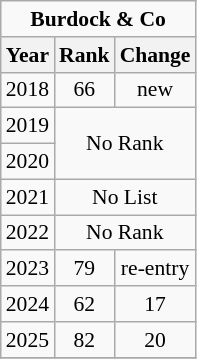<table class="wikitable" style="font-size: 90%; text-align: center;">
<tr>
<td colspan="3"><strong>Burdock & Co</strong></td>
</tr>
<tr>
<th>Year</th>
<th>Rank</th>
<th>Change</th>
</tr>
<tr>
<td>2018</td>
<td>66</td>
<td>new</td>
</tr>
<tr>
<td>2019</td>
<td colspan="2" rowspan="2"> No Rank</td>
</tr>
<tr>
<td>2020</td>
</tr>
<tr>
<td>2021</td>
<td colspan="2">No List</td>
</tr>
<tr>
<td>2022</td>
<td colspan="2" rowspan="1"> No Rank</td>
</tr>
<tr>
<td>2023</td>
<td>79</td>
<td> re-entry</td>
</tr>
<tr>
<td>2024</td>
<td>62</td>
<td> 17</td>
</tr>
<tr>
<td>2025</td>
<td>82</td>
<td> 20</td>
</tr>
<tr>
</tr>
</table>
